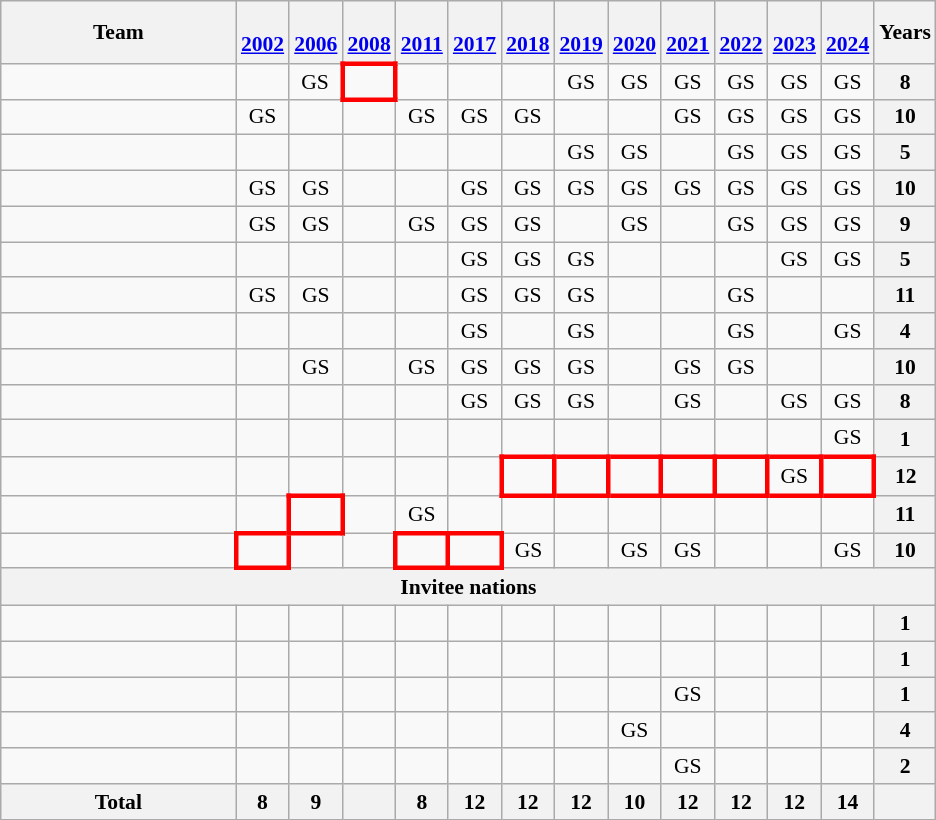<table class="wikitable" style="text-align:center; font-size:90%">
<tr>
<th width=150>Team</th>
<th><br><a href='#'>2002</a></th>
<th><br><a href='#'>2006</a></th>
<th><br><a href='#'>2008</a></th>
<th><br><a href='#'>2011</a></th>
<th><br><a href='#'>2017</a></th>
<th><br><a href='#'>2018</a></th>
<th><br><a href='#'>2019</a></th>
<th><br><a href='#'>2020</a></th>
<th><br><a href='#'>2021</a></th>
<th><br><a href='#'>2022</a></th>
<th><br><a href='#'>2023</a></th>
<th><br><a href='#'>2024</a></th>
<th>Years</th>
</tr>
<tr>
<td align=left></td>
<td></td>
<td>GS</td>
<td style="border: 3px solid red"></td>
<td></td>
<td></td>
<td></td>
<td>GS</td>
<td>GS</td>
<td>GS</td>
<td>GS</td>
<td>GS</td>
<td>GS</td>
<th>8</th>
</tr>
<tr>
<td align=left></td>
<td>GS</td>
<td></td>
<td></td>
<td>GS</td>
<td>GS</td>
<td>GS</td>
<td></td>
<td></td>
<td>GS</td>
<td>GS</td>
<td>GS</td>
<td>GS</td>
<th>10</th>
</tr>
<tr>
<td align=left></td>
<td></td>
<td></td>
<td></td>
<td></td>
<td></td>
<td></td>
<td>GS</td>
<td>GS</td>
<td></td>
<td>GS</td>
<td>GS</td>
<td>GS</td>
<th>5</th>
</tr>
<tr>
<td align=left></td>
<td>GS</td>
<td>GS</td>
<td></td>
<td></td>
<td>GS</td>
<td>GS</td>
<td>GS</td>
<td>GS</td>
<td>GS</td>
<td>GS</td>
<td>GS</td>
<td>GS</td>
<th>10</th>
</tr>
<tr>
<td align=left></td>
<td>GS</td>
<td>GS</td>
<td></td>
<td>GS</td>
<td>GS</td>
<td>GS</td>
<td></td>
<td>GS</td>
<td></td>
<td>GS</td>
<td>GS</td>
<td>GS</td>
<th>9</th>
</tr>
<tr>
<td align=left></td>
<td></td>
<td></td>
<td></td>
<td></td>
<td>GS</td>
<td>GS</td>
<td>GS</td>
<td></td>
<td></td>
<td></td>
<td>GS</td>
<td>GS</td>
<th>5</th>
</tr>
<tr>
<td align=left></td>
<td>GS</td>
<td>GS</td>
<td></td>
<td></td>
<td>GS</td>
<td>GS</td>
<td>GS</td>
<td></td>
<td></td>
<td>GS</td>
<td></td>
<td></td>
<th>11</th>
</tr>
<tr>
<td align=left></td>
<td></td>
<td></td>
<td></td>
<td></td>
<td>GS</td>
<td></td>
<td>GS</td>
<td></td>
<td></td>
<td>GS</td>
<td></td>
<td>GS</td>
<th>4</th>
</tr>
<tr>
<td align=left></td>
<td></td>
<td>GS</td>
<td></td>
<td>GS</td>
<td>GS</td>
<td>GS</td>
<td>GS</td>
<td></td>
<td>GS</td>
<td>GS</td>
<td></td>
<td></td>
<th>10</th>
</tr>
<tr>
<td align=left></td>
<td></td>
<td></td>
<td></td>
<td></td>
<td>GS</td>
<td>GS</td>
<td>GS</td>
<td></td>
<td>GS</td>
<td></td>
<td>GS</td>
<td>GS</td>
<th>8</th>
</tr>
<tr>
<td align=left></td>
<td></td>
<td></td>
<td></td>
<td></td>
<td></td>
<td></td>
<td></td>
<td></td>
<td></td>
<td></td>
<td></td>
<td>GS</td>
<th>1</th>
</tr>
<tr>
<td align=left></td>
<td></td>
<td></td>
<td></td>
<td></td>
<td></td>
<td style="border: 3px solid red"></td>
<td style="border: 3px solid red"></td>
<td style="border: 3px solid red"></td>
<td style="border: 3px solid red"></td>
<td style="border: 3px solid red"></td>
<td style="border: 3px solid red">GS</td>
<td style="border: 3px solid red"></td>
<th>12</th>
</tr>
<tr>
<td align=left></td>
<td></td>
<td style="border: 3px solid red"></td>
<td></td>
<td>GS</td>
<td></td>
<td></td>
<td></td>
<td></td>
<td></td>
<td></td>
<td></td>
<td></td>
<th>11</th>
</tr>
<tr>
<td align=left></td>
<td style="border: 3px solid red"></td>
<td></td>
<td></td>
<td style="border: 3px solid red"></td>
<td style="border: 3px solid red"></td>
<td>GS</td>
<td></td>
<td>GS</td>
<td>GS</td>
<td></td>
<td></td>
<td>GS</td>
<th>10</th>
</tr>
<tr>
<th colspan=14>Invitee nations</th>
</tr>
<tr>
<td align=left></td>
<td></td>
<td></td>
<td></td>
<td></td>
<td></td>
<td></td>
<td></td>
<td></td>
<td></td>
<td></td>
<td></td>
<td></td>
<th>1</th>
</tr>
<tr>
<td align=left></td>
<td></td>
<td></td>
<td></td>
<td></td>
<td></td>
<td></td>
<td></td>
<td></td>
<td></td>
<td></td>
<td></td>
<td></td>
<th>1</th>
</tr>
<tr>
<td align=left></td>
<td></td>
<td></td>
<td></td>
<td></td>
<td></td>
<td></td>
<td></td>
<td></td>
<td>GS</td>
<td></td>
<td></td>
<td></td>
<th>1</th>
</tr>
<tr>
<td align=left></td>
<td></td>
<td></td>
<td></td>
<td></td>
<td></td>
<td></td>
<td></td>
<td>GS</td>
<td></td>
<td></td>
<td></td>
<td></td>
<th>4</th>
</tr>
<tr>
<td align=left></td>
<td></td>
<td></td>
<td></td>
<td></td>
<td></td>
<td></td>
<td></td>
<td></td>
<td>GS</td>
<td></td>
<td></td>
<td></td>
<th>2</th>
</tr>
<tr>
<th>Total</th>
<th>8</th>
<th>9</th>
<th></th>
<th>8</th>
<th>12</th>
<th>12</th>
<th>12</th>
<th>10</th>
<th>12</th>
<th>12</th>
<th>12</th>
<th>14</th>
<th></th>
</tr>
</table>
